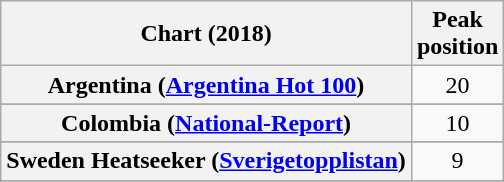<table class="wikitable plainrowheaders sortable" style="text-align:center;">
<tr>
<th scope="col">Chart (2018)</th>
<th scope="col">Peak<br>position</th>
</tr>
<tr>
<th scope="row">Argentina (<a href='#'>Argentina Hot 100</a>)</th>
<td>20</td>
</tr>
<tr>
</tr>
<tr>
<th scope="row">Colombia (<a href='#'>National-Report</a>)</th>
<td>10</td>
</tr>
<tr>
</tr>
<tr>
<th scope="row">Sweden Heatseeker (<a href='#'>Sverigetopplistan</a>)</th>
<td>9</td>
</tr>
<tr>
</tr>
<tr>
</tr>
<tr>
</tr>
<tr>
</tr>
<tr>
</tr>
</table>
